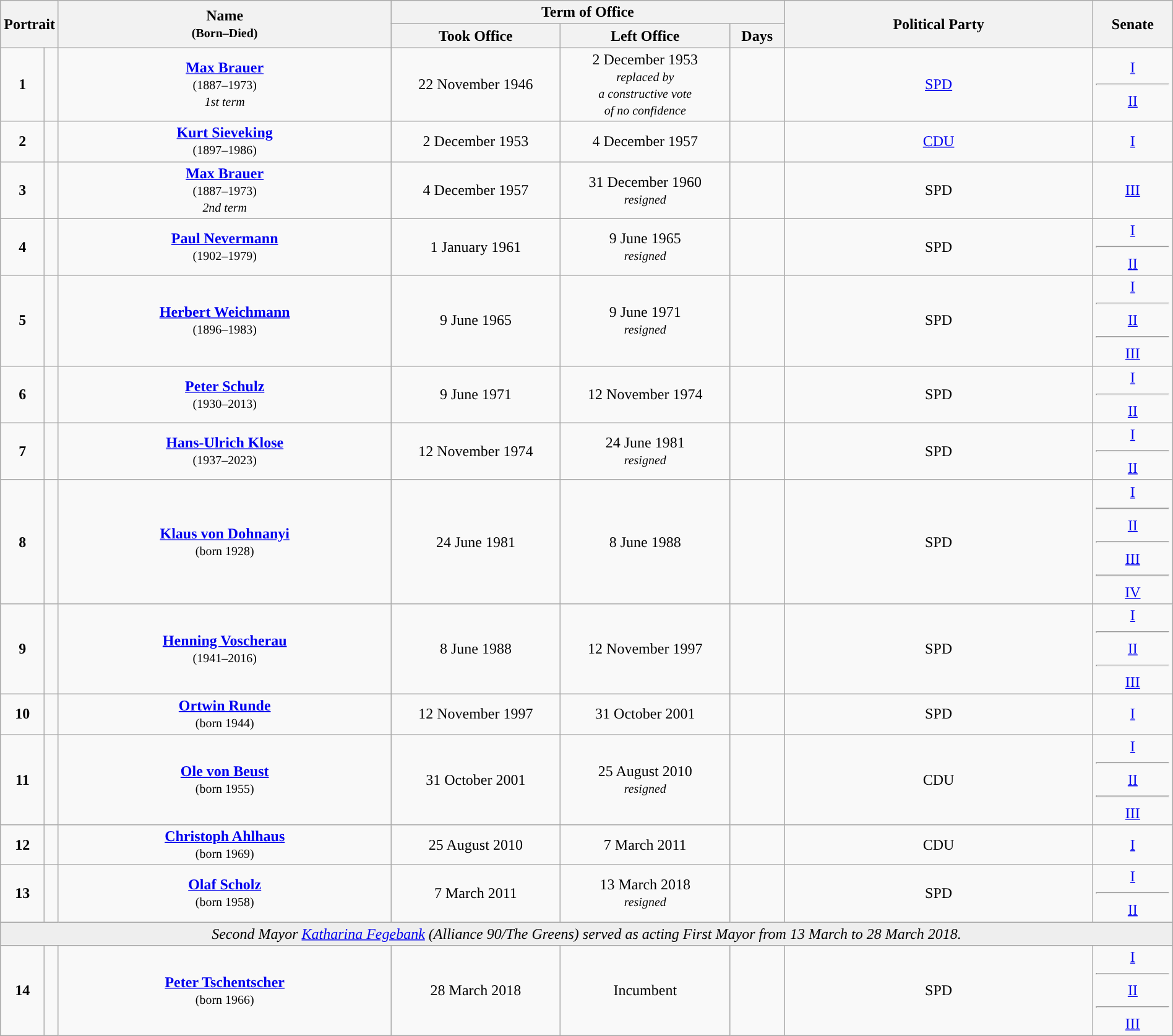<table class="wikitable" style="text-align:center; width:100%; border:1px #AAAAFF solid">
<tr>
<th width=80px rowspan=2 colspan=2>Portrait</th>
<th width=30% rowspan=2>Name<br><small>(Born–Died)</small></th>
<th width=35% colspan=3>Term of Office</th>
<th width=28% rowspan=2>Political Party</th>
<th width=28% rowspan=2>Senate</th>
</tr>
<tr>
<th>Took Office</th>
<th>Left Office</th>
<th>Days</th>
</tr>
<tr>
<td style="background:"><strong>1</strong></td>
<td></td>
<td><strong><a href='#'>Max Brauer</a></strong><br><small>(1887–1973)<br><em>1st term</em></small></td>
<td>22 November 1946</td>
<td>2 December 1953<br><small><em>replaced by<br>a constructive vote<br>of no confidence</em></small></td>
<td></td>
<td><a href='#'>SPD</a></td>
<td><a href='#'>I</a><hr><a href='#'>II</a></td>
</tr>
<tr>
<td style="background:"><strong>2</strong></td>
<td></td>
<td><strong><a href='#'>Kurt Sieveking</a></strong><br><small>(1897–1986)</small></td>
<td>2 December 1953</td>
<td>4 December 1957</td>
<td></td>
<td><a href='#'>CDU</a></td>
<td><a href='#'>I</a></td>
</tr>
<tr>
<td style="background:"><strong>3</strong></td>
<td></td>
<td><strong><a href='#'>Max Brauer</a></strong><br><small>(1887–1973)<br><em>2nd term</em></small></td>
<td>4 December 1957</td>
<td>31 December 1960<br><small><em>resigned</em></small></td>
<td></td>
<td>SPD</td>
<td><a href='#'>III</a></td>
</tr>
<tr>
<td style="background:"><strong>4</strong></td>
<td></td>
<td><strong><a href='#'>Paul Nevermann</a></strong><br><small>(1902–1979)</small></td>
<td>1 January 1961</td>
<td>9 June 1965<br><small><em>resigned</em></small></td>
<td></td>
<td>SPD</td>
<td><a href='#'>I</a><hr><a href='#'>II</a></td>
</tr>
<tr>
<td style="background:"><strong>5</strong></td>
<td></td>
<td><strong><a href='#'>Herbert Weichmann</a></strong><br><small>(1896–1983)</small></td>
<td>9 June 1965</td>
<td>9 June 1971<br><small><em>resigned</em></small></td>
<td></td>
<td>SPD</td>
<td><a href='#'>I</a><hr><a href='#'>II</a><hr><a href='#'>III</a></td>
</tr>
<tr>
<td style="background:"><strong>6</strong></td>
<td></td>
<td><strong><a href='#'>Peter Schulz</a></strong><br><small>(1930–2013)</small></td>
<td>9 June 1971</td>
<td>12 November 1974</td>
<td></td>
<td>SPD</td>
<td><a href='#'>I</a><hr><a href='#'>II</a></td>
</tr>
<tr>
<td style="background:"><strong>7</strong></td>
<td></td>
<td><strong><a href='#'>Hans-Ulrich Klose</a></strong><br><small>(1937–2023)</small></td>
<td>12 November 1974</td>
<td>24 June 1981<br><small><em>resigned</em></small></td>
<td></td>
<td>SPD</td>
<td><a href='#'>I</a><hr><a href='#'>II</a></td>
</tr>
<tr>
<td style="background:"><strong>8</strong></td>
<td></td>
<td><strong><a href='#'>Klaus von Dohnanyi</a></strong><br><small>(born 1928)</small></td>
<td>24 June 1981</td>
<td>8 June 1988</td>
<td></td>
<td>SPD</td>
<td><a href='#'>I</a><hr><a href='#'>II</a><hr><a href='#'>III</a><hr><a href='#'>IV</a></td>
</tr>
<tr>
<td style="background:"><strong>9</strong></td>
<td></td>
<td><strong><a href='#'>Henning Voscherau</a></strong><br><small>(1941–2016)</small></td>
<td>8 June 1988</td>
<td>12 November 1997</td>
<td></td>
<td>SPD</td>
<td><a href='#'>I</a><hr><a href='#'>II</a><hr><a href='#'>III</a></td>
</tr>
<tr>
<td style="background:"><strong>10</strong></td>
<td></td>
<td><strong><a href='#'>Ortwin Runde</a></strong><br><small>(born 1944)</small></td>
<td>12 November 1997</td>
<td>31 October 2001</td>
<td></td>
<td>SPD</td>
<td><a href='#'>I</a></td>
</tr>
<tr>
<td style="background:"><strong>11</strong></td>
<td></td>
<td><strong><a href='#'>Ole von Beust</a></strong><br><small>(born 1955)</small></td>
<td>31 October 2001</td>
<td>25 August 2010<br><small><em>resigned</em></small></td>
<td></td>
<td>CDU</td>
<td><a href='#'>I</a><hr><a href='#'>II</a><hr><a href='#'>III</a></td>
</tr>
<tr>
<td style="background:"><strong>12</strong></td>
<td></td>
<td><strong><a href='#'>Christoph Ahlhaus</a></strong><br><small>(born 1969)</small></td>
<td>25 August 2010</td>
<td>7 March 2011</td>
<td></td>
<td>CDU</td>
<td><a href='#'>I</a></td>
</tr>
<tr>
<td style="background:"><strong>13</strong></td>
<td></td>
<td><strong><a href='#'>Olaf Scholz</a></strong><br><small>(born 1958)</small></td>
<td>7 March 2011</td>
<td>13 March 2018<br><small><em>resigned</em></small></td>
<td></td>
<td>SPD</td>
<td><a href='#'>I</a><hr><a href='#'>II</a></td>
</tr>
<tr>
<td bgcolor=#EEEEEE colspan=10><em>Second Mayor <a href='#'>Katharina Fegebank</a> (Alliance 90/The Greens) served as acting First Mayor from 13 March to 28 March 2018.</em></td>
</tr>
<tr>
<td style="background:"><strong>14</strong></td>
<td></td>
<td><strong><a href='#'>Peter Tschentscher</a></strong><br><small>(born 1966)</small></td>
<td>28 March 2018</td>
<td>Incumbent</td>
<td></td>
<td>SPD</td>
<td><a href='#'>I</a><hr><a href='#'>II</a><hr><a href='#'>III</a></td>
</tr>
</table>
